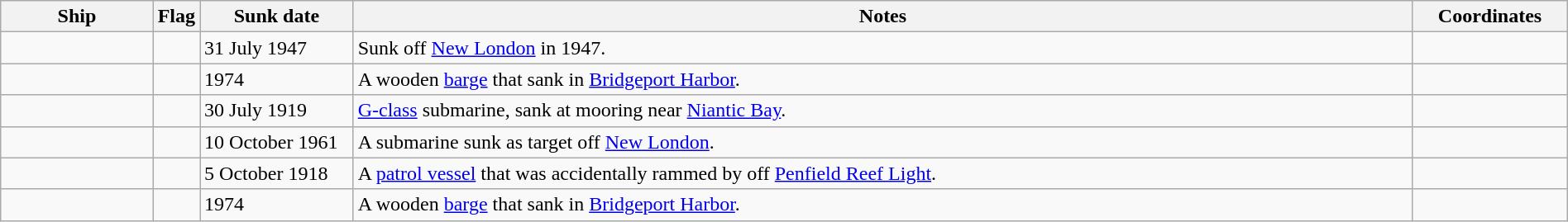<table class=wikitable | style = "width:100%">
<tr>
<th style="width:10%">Ship</th>
<th>Flag</th>
<th style="width:10%">Sunk date</th>
<th style="width:70%">Notes</th>
<th style="width:10%">Coordinates</th>
</tr>
<tr>
<td></td>
<td></td>
<td>31 July 1947</td>
<td>Sunk off <a href='#'>New London</a> in 1947.</td>
<td></td>
</tr>
<tr>
<td></td>
<td></td>
<td>1974</td>
<td>A wooden <a href='#'>barge</a> that sank in <a href='#'>Bridgeport Harbor</a>.</td>
<td></td>
</tr>
<tr>
<td></td>
<td></td>
<td>30 July 1919</td>
<td><a href='#'>G-class</a> submarine, sank at mooring near <a href='#'>Niantic Bay</a>.</td>
<td></td>
</tr>
<tr>
<td></td>
<td></td>
<td>10 October 1961</td>
<td>A submarine sunk as target off <a href='#'>New London</a>.</td>
<td></td>
</tr>
<tr>
<td></td>
<td></td>
<td>5 October 1918</td>
<td>A <a href='#'>patrol vessel</a> that was accidentally rammed by  off <a href='#'>Penfield Reef Light</a>.</td>
<td></td>
</tr>
<tr>
<td></td>
<td></td>
<td>1974</td>
<td>A wooden <a href='#'>barge</a> that sank in <a href='#'>Bridgeport Harbor</a>.</td>
<td></td>
</tr>
</table>
